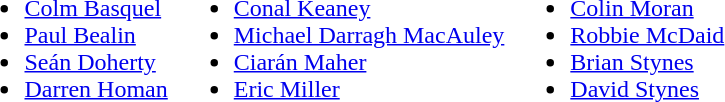<table>
<tr style="vertical-align:top">
<td><br><ul><li><a href='#'>Colm Basquel</a></li><li><a href='#'>Paul Bealin</a></li><li><a href='#'>Seán Doherty</a></li><li><a href='#'>Darren Homan</a></li></ul></td>
<td><br><ul><li><a href='#'>Conal Keaney</a></li><li><a href='#'>Michael Darragh MacAuley</a></li><li><a href='#'>Ciarán Maher</a></li><li><a href='#'>Eric Miller</a></li></ul></td>
<td><br><ul><li><a href='#'>Colin Moran</a></li><li><a href='#'>Robbie McDaid</a></li><li><a href='#'>Brian Stynes</a></li><li><a href='#'>David Stynes</a></li></ul></td>
</tr>
</table>
